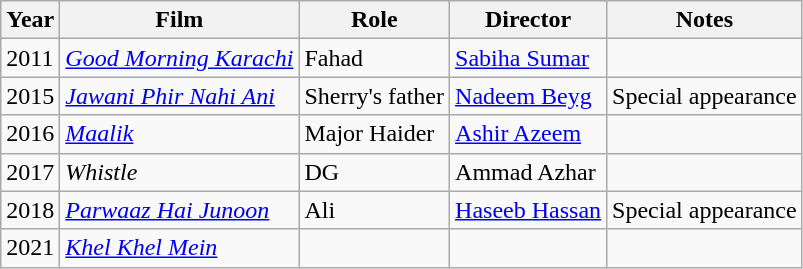<table class="wikitable">
<tr>
<th>Year</th>
<th>Film</th>
<th>Role</th>
<th>Director</th>
<th>Notes</th>
</tr>
<tr>
<td>2011</td>
<td><em><a href='#'>Good Morning Karachi</a></em></td>
<td>Fahad</td>
<td><a href='#'>Sabiha Sumar</a></td>
<td></td>
</tr>
<tr>
<td>2015</td>
<td><em><a href='#'>Jawani Phir Nahi Ani</a></em></td>
<td>Sherry's father</td>
<td><a href='#'>Nadeem Beyg</a></td>
<td>Special appearance</td>
</tr>
<tr>
<td>2016</td>
<td><em><a href='#'>Maalik</a></em></td>
<td>Major Haider</td>
<td><a href='#'>Ashir Azeem</a></td>
<td></td>
</tr>
<tr>
<td>2017</td>
<td><em>Whistle</em></td>
<td>DG</td>
<td>Ammad Azhar</td>
<td></td>
</tr>
<tr>
<td>2018</td>
<td><em><a href='#'>Parwaaz Hai Junoon</a></em></td>
<td>Ali</td>
<td><a href='#'>Haseeb Hassan</a></td>
<td>Special appearance</td>
</tr>
<tr>
<td>2021</td>
<td><em><a href='#'>Khel Khel Mein</a></em></td>
<td></td>
<td></td>
<td></td>
</tr>
</table>
